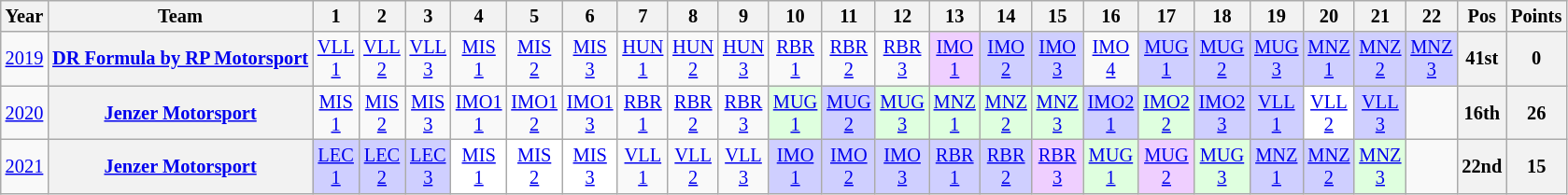<table class="wikitable" style="text-align:center; font-size:85%;">
<tr>
<th>Year</th>
<th>Team</th>
<th>1</th>
<th>2</th>
<th>3</th>
<th>4</th>
<th>5</th>
<th>6</th>
<th>7</th>
<th>8</th>
<th>9</th>
<th>10</th>
<th>11</th>
<th>12</th>
<th>13</th>
<th>14</th>
<th>15</th>
<th>16</th>
<th>17</th>
<th>18</th>
<th>19</th>
<th>20</th>
<th>21</th>
<th>22</th>
<th>Pos</th>
<th>Points</th>
</tr>
<tr>
<td><a href='#'>2019</a></td>
<th nowrap><a href='#'>DR Formula by RP Motorsport</a></th>
<td><a href='#'>VLL<br>1</a></td>
<td><a href='#'>VLL<br>2</a></td>
<td><a href='#'>VLL<br>3</a></td>
<td><a href='#'>MIS<br>1</a></td>
<td><a href='#'>MIS<br>2</a></td>
<td><a href='#'>MIS<br>3</a></td>
<td><a href='#'>HUN<br>1</a></td>
<td><a href='#'>HUN<br>2</a></td>
<td><a href='#'>HUN<br>3</a></td>
<td><a href='#'>RBR<br>1</a></td>
<td><a href='#'>RBR<br>2</a></td>
<td><a href='#'>RBR<br>3</a></td>
<td style="background:#EFCFFF;"><a href='#'>IMO<br>1</a><br></td>
<td style="background:#CFCFFF;"><a href='#'>IMO<br>2</a><br></td>
<td style="background:#CFCFFF;"><a href='#'>IMO<br>3</a><br></td>
<td><a href='#'>IMO<br>4</a></td>
<td style="background:#CFCFFF;"><a href='#'>MUG<br>1</a><br></td>
<td style="background:#CFCFFF;"><a href='#'>MUG<br>2</a><br></td>
<td style="background:#CFCFFF;"><a href='#'>MUG<br>3</a><br></td>
<td style="background:#CFCFFF;"><a href='#'>MNZ<br>1</a><br></td>
<td style="background:#CFCFFF;"><a href='#'>MNZ<br>2</a><br></td>
<td style="background:#CFCFFF;"><a href='#'>MNZ<br>3</a><br></td>
<th>41st</th>
<th>0</th>
</tr>
<tr>
<td><a href='#'>2020</a></td>
<th nowrap><a href='#'>Jenzer Motorsport</a></th>
<td><a href='#'>MIS<br>1</a></td>
<td><a href='#'>MIS<br>2</a></td>
<td><a href='#'>MIS<br>3</a></td>
<td><a href='#'>IMO1<br>1</a></td>
<td><a href='#'>IMO1<br>2</a></td>
<td><a href='#'>IMO1<br>3</a></td>
<td><a href='#'>RBR<br>1</a></td>
<td><a href='#'>RBR<br>2</a></td>
<td><a href='#'>RBR<br>3</a></td>
<td style="background:#DFFFDF;"><a href='#'>MUG<br>1</a><br></td>
<td style="background:#CFCFFF;"><a href='#'>MUG<br>2</a><br></td>
<td style="background:#DFFFDF;"><a href='#'>MUG<br>3</a><br></td>
<td style="background:#DFFFDF;"><a href='#'>MNZ<br>1</a><br></td>
<td style="background:#DFFFDF;"><a href='#'>MNZ<br>2</a><br></td>
<td style="background:#DFFFDF;"><a href='#'>MNZ<br>3</a><br></td>
<td style="background:#CFCFFF;"><a href='#'>IMO2<br>1</a><br></td>
<td style="background:#DFFFDF;"><a href='#'>IMO2<br>2</a><br></td>
<td style="background:#CFCFFF;"><a href='#'>IMO2<br>3</a><br></td>
<td style="background:#CFCFFF;"><a href='#'>VLL<br>1</a><br></td>
<td style="background:#FFFFFF;"><a href='#'>VLL<br>2</a><br></td>
<td style="background:#CFCFFF;"><a href='#'>VLL<br>3</a><br></td>
<td></td>
<th>16th</th>
<th>26</th>
</tr>
<tr>
<td><a href='#'>2021</a></td>
<th nowrap><a href='#'>Jenzer Motorsport</a></th>
<td style="background:#CFCFFF;"><a href='#'>LEC<br>1</a><br></td>
<td style="background:#CFCFFF;"><a href='#'>LEC<br>2</a><br></td>
<td style="background:#CFCFFF;"><a href='#'>LEC<br>3</a><br></td>
<td style="background:#FFFFFF;"><a href='#'>MIS<br>1</a><br></td>
<td style="background:#FFFFFF;"><a href='#'>MIS<br>2</a><br></td>
<td style="background:#FFFFFF;"><a href='#'>MIS<br>3</a><br></td>
<td><a href='#'>VLL<br>1</a></td>
<td><a href='#'>VLL<br>2</a></td>
<td><a href='#'>VLL<br>3</a></td>
<td style="background:#CFCFFF;"><a href='#'>IMO<br>1</a><br></td>
<td style="background:#CFCFFF;"><a href='#'>IMO<br>2</a><br></td>
<td style="background:#CFCFFF;"><a href='#'>IMO<br>3</a><br></td>
<td style="background:#CFCFFF;"><a href='#'>RBR<br>1</a><br></td>
<td style="background:#CFCFFF;"><a href='#'>RBR<br>2</a><br></td>
<td style="background:#EFCFFF;"><a href='#'>RBR<br>3</a><br></td>
<td style="background:#DFFFDF;"><a href='#'>MUG<br>1</a><br></td>
<td style="background:#EFCFFF;"><a href='#'>MUG<br>2</a><br></td>
<td style="background:#DFFFDF;"><a href='#'>MUG<br>3</a><br></td>
<td style="background:#CFCFFF;"><a href='#'>MNZ<br>1</a><br></td>
<td style="background:#CFCFFF;"><a href='#'>MNZ<br>2</a><br></td>
<td style="background:#DFFFDF;"><a href='#'>MNZ<br>3</a><br></td>
<td></td>
<th>22nd</th>
<th>15</th>
</tr>
</table>
